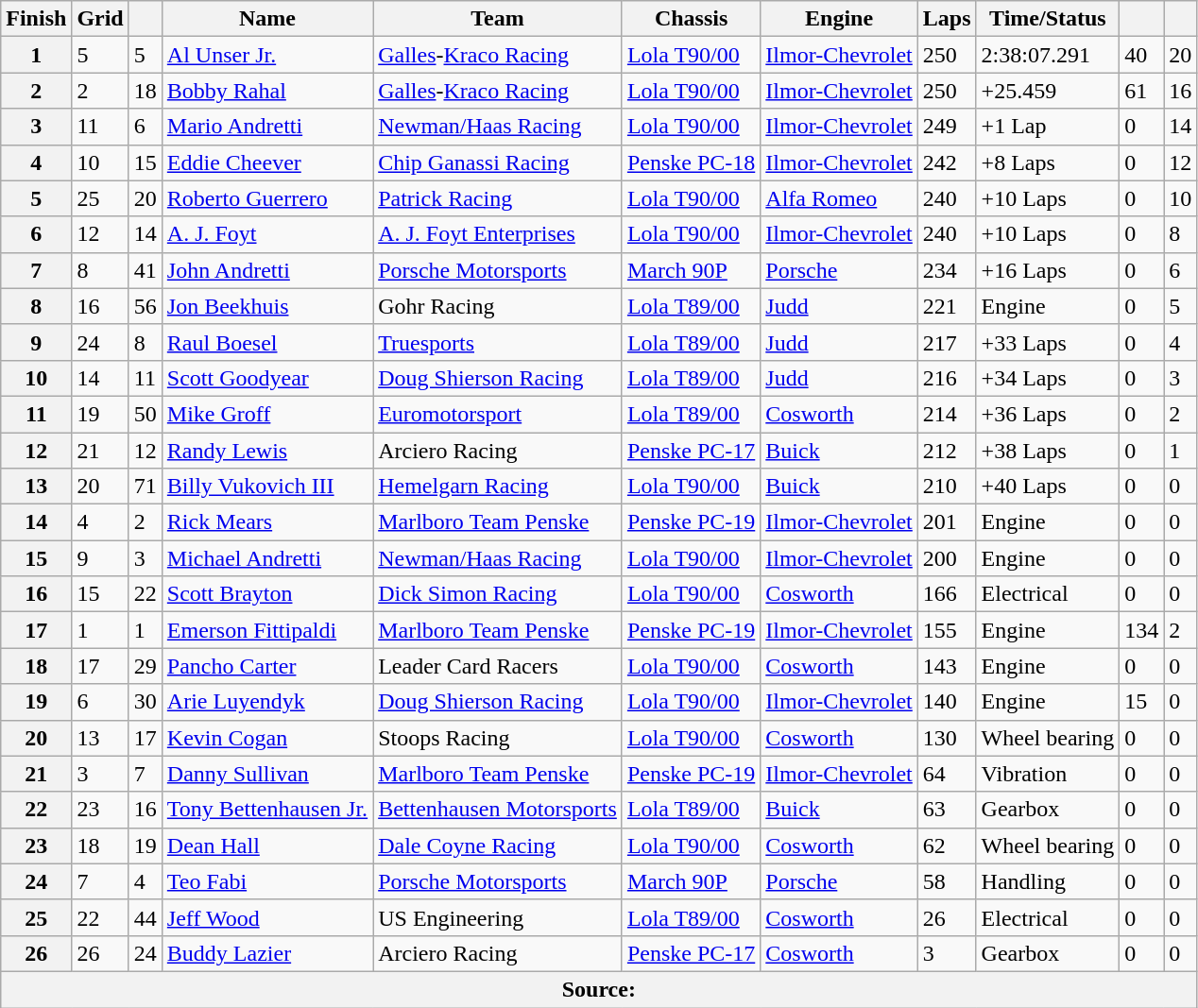<table class="wikitable">
<tr>
<th>Finish</th>
<th>Grid</th>
<th></th>
<th>Name</th>
<th>Team</th>
<th>Chassis</th>
<th>Engine</th>
<th>Laps</th>
<th>Time/Status</th>
<th></th>
<th></th>
</tr>
<tr>
<th>1</th>
<td>5</td>
<td>5</td>
<td> <a href='#'>Al Unser Jr.</a></td>
<td><a href='#'>Galles</a>-<a href='#'>Kraco Racing</a></td>
<td><a href='#'>Lola T90/00</a></td>
<td><a href='#'>Ilmor-Chevrolet</a></td>
<td>250</td>
<td>2:38:07.291</td>
<td>40</td>
<td>20</td>
</tr>
<tr>
<th>2</th>
<td>2</td>
<td>18</td>
<td> <a href='#'>Bobby Rahal</a></td>
<td><a href='#'>Galles</a>-<a href='#'>Kraco Racing</a></td>
<td><a href='#'>Lola T90/00</a></td>
<td><a href='#'>Ilmor-Chevrolet</a></td>
<td>250</td>
<td>+25.459</td>
<td>61</td>
<td>16</td>
</tr>
<tr>
<th>3</th>
<td>11</td>
<td>6</td>
<td> <a href='#'>Mario Andretti</a></td>
<td><a href='#'>Newman/Haas Racing</a></td>
<td><a href='#'>Lola T90/00</a></td>
<td><a href='#'>Ilmor-Chevrolet</a></td>
<td>249</td>
<td>+1 Lap</td>
<td>0</td>
<td>14</td>
</tr>
<tr>
<th>4</th>
<td>10</td>
<td>15</td>
<td> <a href='#'>Eddie Cheever</a></td>
<td><a href='#'>Chip Ganassi Racing</a></td>
<td><a href='#'>Penske PC-18</a></td>
<td><a href='#'>Ilmor-Chevrolet</a></td>
<td>242</td>
<td>+8 Laps</td>
<td>0</td>
<td>12</td>
</tr>
<tr>
<th>5</th>
<td>25</td>
<td>20</td>
<td> <a href='#'>Roberto Guerrero</a></td>
<td><a href='#'>Patrick Racing</a></td>
<td><a href='#'>Lola T90/00</a></td>
<td><a href='#'>Alfa Romeo</a></td>
<td>240</td>
<td>+10 Laps</td>
<td>0</td>
<td>10</td>
</tr>
<tr>
<th>6</th>
<td>12</td>
<td>14</td>
<td> <a href='#'>A. J. Foyt</a></td>
<td><a href='#'>A. J. Foyt Enterprises</a></td>
<td><a href='#'>Lola T90/00</a></td>
<td><a href='#'>Ilmor-Chevrolet</a></td>
<td>240</td>
<td>+10 Laps</td>
<td>0</td>
<td>8</td>
</tr>
<tr>
<th>7</th>
<td>8</td>
<td>41</td>
<td> <a href='#'>John Andretti</a></td>
<td><a href='#'>Porsche Motorsports</a></td>
<td><a href='#'>March 90P</a></td>
<td><a href='#'>Porsche</a></td>
<td>234</td>
<td>+16 Laps</td>
<td>0</td>
<td>6</td>
</tr>
<tr>
<th>8</th>
<td>16</td>
<td>56</td>
<td> <a href='#'>Jon Beekhuis</a></td>
<td>Gohr Racing</td>
<td><a href='#'>Lola T89/00</a></td>
<td><a href='#'>Judd</a></td>
<td>221</td>
<td>Engine</td>
<td>0</td>
<td>5</td>
</tr>
<tr>
<th>9</th>
<td>24</td>
<td>8</td>
<td> <a href='#'>Raul Boesel</a></td>
<td><a href='#'>Truesports</a></td>
<td><a href='#'>Lola T89/00</a></td>
<td><a href='#'>Judd</a></td>
<td>217</td>
<td>+33 Laps</td>
<td>0</td>
<td>4</td>
</tr>
<tr>
<th>10</th>
<td>14</td>
<td>11</td>
<td> <a href='#'>Scott Goodyear</a></td>
<td><a href='#'>Doug Shierson Racing</a></td>
<td><a href='#'>Lola T89/00</a></td>
<td><a href='#'>Judd</a></td>
<td>216</td>
<td>+34 Laps</td>
<td>0</td>
<td>3</td>
</tr>
<tr>
<th>11</th>
<td>19</td>
<td>50</td>
<td> <a href='#'>Mike Groff</a></td>
<td><a href='#'>Euromotorsport</a></td>
<td><a href='#'>Lola T89/00</a></td>
<td><a href='#'>Cosworth</a></td>
<td>214</td>
<td>+36 Laps</td>
<td>0</td>
<td>2</td>
</tr>
<tr>
<th>12</th>
<td>21</td>
<td>12</td>
<td> <a href='#'>Randy Lewis</a></td>
<td>Arciero Racing</td>
<td><a href='#'>Penske PC-17</a></td>
<td><a href='#'>Buick</a></td>
<td>212</td>
<td>+38 Laps</td>
<td>0</td>
<td>1</td>
</tr>
<tr>
<th>13</th>
<td>20</td>
<td>71</td>
<td> <a href='#'>Billy Vukovich III</a></td>
<td><a href='#'>Hemelgarn Racing</a></td>
<td><a href='#'>Lola T90/00</a></td>
<td><a href='#'>Buick</a></td>
<td>210</td>
<td>+40 Laps</td>
<td>0</td>
<td>0</td>
</tr>
<tr>
<th>14</th>
<td>4</td>
<td>2</td>
<td> <a href='#'>Rick Mears</a></td>
<td><a href='#'>Marlboro Team Penske</a></td>
<td><a href='#'>Penske PC-19</a></td>
<td><a href='#'>Ilmor-Chevrolet</a></td>
<td>201</td>
<td>Engine</td>
<td>0</td>
<td>0</td>
</tr>
<tr>
<th>15</th>
<td>9</td>
<td>3</td>
<td> <a href='#'>Michael Andretti</a></td>
<td><a href='#'>Newman/Haas Racing</a></td>
<td><a href='#'>Lola T90/00</a></td>
<td><a href='#'>Ilmor-Chevrolet</a></td>
<td>200</td>
<td>Engine</td>
<td>0</td>
<td>0</td>
</tr>
<tr>
<th>16</th>
<td>15</td>
<td>22</td>
<td> <a href='#'>Scott Brayton</a></td>
<td><a href='#'>Dick Simon Racing</a></td>
<td><a href='#'>Lola T90/00</a></td>
<td><a href='#'>Cosworth</a></td>
<td>166</td>
<td>Electrical</td>
<td>0</td>
<td>0</td>
</tr>
<tr>
<th>17</th>
<td>1</td>
<td>1</td>
<td> <a href='#'>Emerson Fittipaldi</a></td>
<td><a href='#'>Marlboro Team Penske</a></td>
<td><a href='#'>Penske PC-19</a></td>
<td><a href='#'>Ilmor-Chevrolet</a></td>
<td>155</td>
<td>Engine</td>
<td>134</td>
<td>2</td>
</tr>
<tr>
<th>18</th>
<td>17</td>
<td>29</td>
<td> <a href='#'>Pancho Carter</a></td>
<td>Leader Card Racers</td>
<td><a href='#'>Lola T90/00</a></td>
<td><a href='#'>Cosworth</a></td>
<td>143</td>
<td>Engine</td>
<td>0</td>
<td>0</td>
</tr>
<tr>
<th>19</th>
<td>6</td>
<td>30</td>
<td> <a href='#'>Arie Luyendyk</a></td>
<td><a href='#'>Doug Shierson Racing</a></td>
<td><a href='#'>Lola T90/00</a></td>
<td><a href='#'>Ilmor-Chevrolet</a></td>
<td>140</td>
<td>Engine</td>
<td>15</td>
<td>0</td>
</tr>
<tr>
<th>20</th>
<td>13</td>
<td>17</td>
<td> <a href='#'>Kevin Cogan</a></td>
<td>Stoops Racing</td>
<td><a href='#'>Lola T90/00</a></td>
<td><a href='#'>Cosworth</a></td>
<td>130</td>
<td>Wheel bearing</td>
<td>0</td>
<td>0</td>
</tr>
<tr>
<th>21</th>
<td>3</td>
<td>7</td>
<td> <a href='#'>Danny Sullivan</a></td>
<td><a href='#'>Marlboro Team Penske</a></td>
<td><a href='#'>Penske PC-19</a></td>
<td><a href='#'>Ilmor-Chevrolet</a></td>
<td>64</td>
<td>Vibration</td>
<td>0</td>
<td>0</td>
</tr>
<tr>
<th>22</th>
<td>23</td>
<td>16</td>
<td> <a href='#'>Tony Bettenhausen Jr.</a></td>
<td><a href='#'>Bettenhausen Motorsports</a></td>
<td><a href='#'>Lola T89/00</a></td>
<td><a href='#'>Buick</a></td>
<td>63</td>
<td>Gearbox</td>
<td>0</td>
<td>0</td>
</tr>
<tr>
<th>23</th>
<td>18</td>
<td>19</td>
<td> <a href='#'>Dean Hall</a></td>
<td><a href='#'>Dale Coyne Racing</a></td>
<td><a href='#'>Lola T90/00</a></td>
<td><a href='#'>Cosworth</a></td>
<td>62</td>
<td>Wheel bearing</td>
<td>0</td>
<td>0</td>
</tr>
<tr>
<th>24</th>
<td>7</td>
<td>4</td>
<td> <a href='#'>Teo Fabi</a></td>
<td><a href='#'>Porsche Motorsports</a></td>
<td><a href='#'>March 90P</a></td>
<td><a href='#'>Porsche</a></td>
<td>58</td>
<td>Handling</td>
<td>0</td>
<td>0</td>
</tr>
<tr>
<th>25</th>
<td>22</td>
<td>44</td>
<td> <a href='#'>Jeff Wood</a></td>
<td>US Engineering</td>
<td><a href='#'>Lola T89/00</a></td>
<td><a href='#'>Cosworth</a></td>
<td>26</td>
<td>Electrical</td>
<td>0</td>
<td>0</td>
</tr>
<tr>
<th>26</th>
<td>26</td>
<td>24</td>
<td> <a href='#'>Buddy Lazier</a></td>
<td>Arciero Racing</td>
<td><a href='#'>Penske PC-17</a></td>
<td><a href='#'>Cosworth</a></td>
<td>3</td>
<td>Gearbox</td>
<td>0</td>
<td>0</td>
</tr>
<tr>
<th colspan=11>Source:</th>
</tr>
</table>
